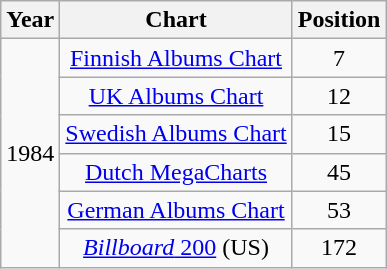<table class="wikitable">
<tr>
<th align="center">Year</th>
<th align="center">Chart</th>
<th align="center">Position</th>
</tr>
<tr>
<td align="center" rowspan="6">1984</td>
<td align="center"><a href='#'>Finnish Albums Chart</a></td>
<td align="center">7</td>
</tr>
<tr>
<td align="center"><a href='#'>UK Albums Chart</a></td>
<td align="center">12</td>
</tr>
<tr>
<td align="center"><a href='#'>Swedish Albums Chart</a></td>
<td align="center">15</td>
</tr>
<tr>
<td align="center"><a href='#'>Dutch MegaCharts</a></td>
<td align="center">45</td>
</tr>
<tr>
<td align="center"><a href='#'>German Albums Chart</a></td>
<td align="center">53</td>
</tr>
<tr>
<td align="center"><a href='#'><em>Billboard</em> 200</a> (US)</td>
<td align="center">172</td>
</tr>
</table>
